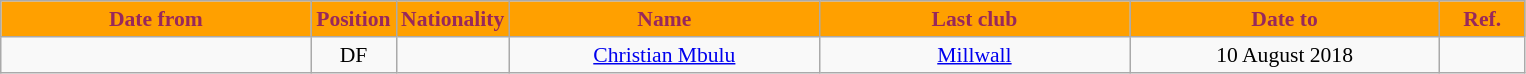<table class="wikitable"  style="text-align:center; font-size:90%; ">
<tr>
<th style="background:#ffa000; color:#98285c; width:200px;">Date from</th>
<th style="background:#ffa000; color:#98285c; width:50px;">Position</th>
<th style="background:#ffa000; color:#98285c; width:50px;">Nationality</th>
<th style="background:#ffa000; color:#98285c; width:200px;">Name</th>
<th style="background:#ffa000; color:#98285c; width:200px;">Last club</th>
<th style="background:#ffa000; color:#98285c; width:200px;">Date to</th>
<th style="background:#ffa000; color:#98285c; width:50px;">Ref.</th>
</tr>
<tr>
<td></td>
<td>DF</td>
<td></td>
<td><a href='#'>Christian Mbulu</a></td>
<td><a href='#'>Millwall</a></td>
<td>10 August 2018</td>
<td></td>
</tr>
</table>
